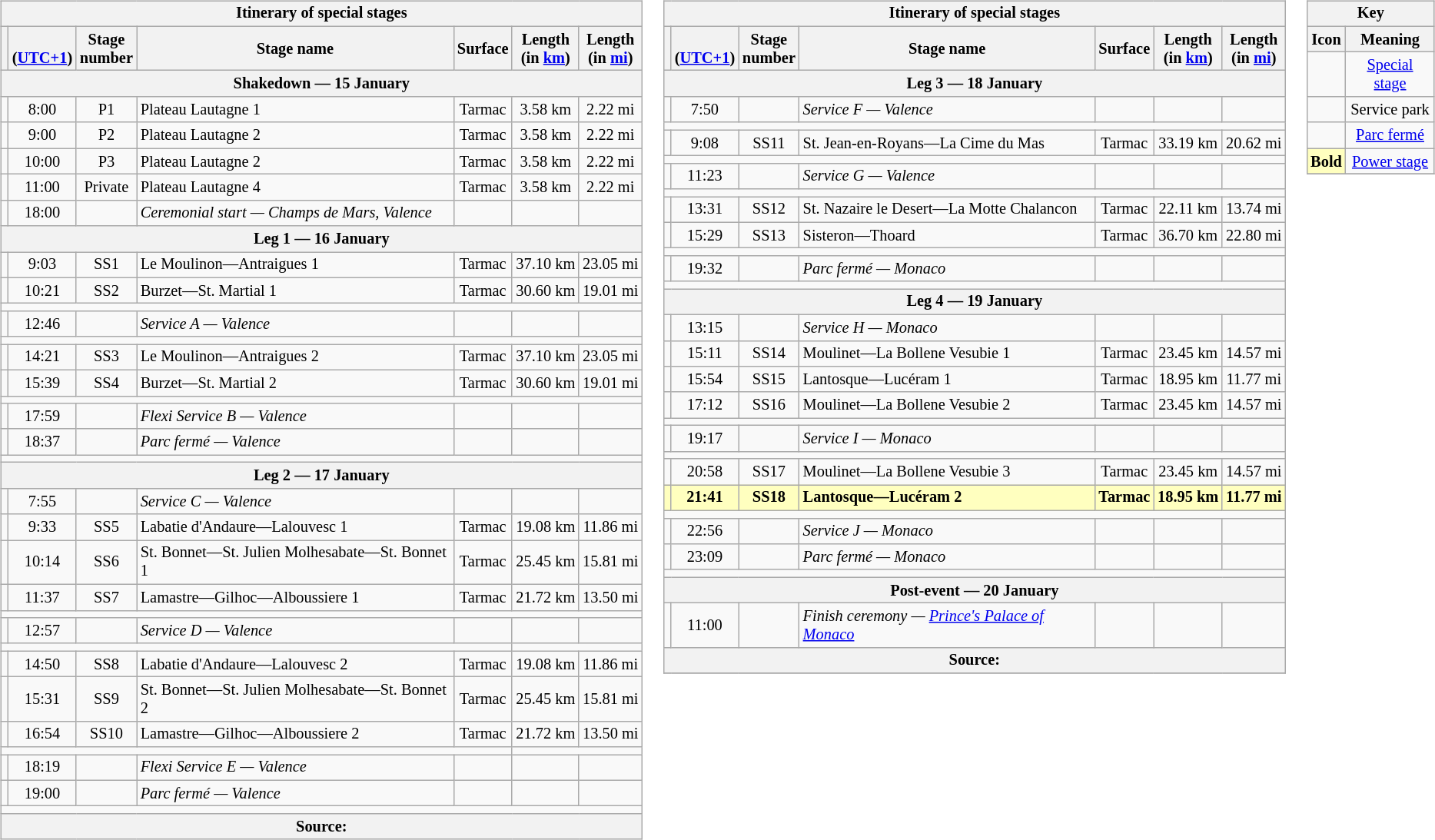<table>
<tr>
<td><br><table class="wikitable" style="text-align:center; font-size:85%">
<tr>
<th colspan="7">Itinerary of special stages</th>
</tr>
<tr>
<th></th>
<th><br>(<a href='#'>UTC+1</a>)</th>
<th>Stage<br>number</th>
<th>Stage name</th>
<th>Surface</th>
<th>Length<br>(in <a href='#'>km</a>)</th>
<th>Length<br>(in <a href='#'>mi</a>)</th>
</tr>
<tr>
<th colspan="7">Shakedown — 15 January</th>
</tr>
<tr>
<td></td>
<td>8:00</td>
<td align="center">P1</td>
<td align="left">Plateau Lautagne 1</td>
<td>Tarmac</td>
<td>3.58 km</td>
<td>2.22 mi</td>
</tr>
<tr>
<td></td>
<td>9:00</td>
<td align="center">P2</td>
<td align="left">Plateau Lautagne 2</td>
<td>Tarmac</td>
<td>3.58 km</td>
<td>2.22 mi</td>
</tr>
<tr>
<td></td>
<td>10:00</td>
<td align="center">P3</td>
<td align="left">Plateau Lautagne 2</td>
<td>Tarmac</td>
<td>3.58 km</td>
<td>2.22 mi</td>
</tr>
<tr>
<td></td>
<td>11:00</td>
<td align="center">Private</td>
<td align="left">Plateau Lautagne 4</td>
<td>Tarmac</td>
<td>3.58 km</td>
<td>2.22 mi</td>
</tr>
<tr>
<td></td>
<td>18:00</td>
<td></td>
<td align="left"><em>Ceremonial start — Champs de Mars, Valence</em></td>
<td></td>
<td></td>
<td></td>
</tr>
<tr>
<th colspan="7">Leg 1 — 16 January</th>
</tr>
<tr>
<td align="center"></td>
<td>9:03</td>
<td align="center">SS1</td>
<td align="left">Le Moulinon—Antraigues 1</td>
<td>Tarmac</td>
<td>37.10 km</td>
<td>23.05 mi</td>
</tr>
<tr>
<td align="center"></td>
<td>10:21</td>
<td align="center">SS2</td>
<td align="left">Burzet—St. Martial 1</td>
<td>Tarmac</td>
<td>30.60 km</td>
<td>19.01 mi</td>
</tr>
<tr>
<td colspan="7"></td>
</tr>
<tr>
<td align="center"></td>
<td>12:46</td>
<td></td>
<td align="left"><em>Service A — Valence</em></td>
<td></td>
<td></td>
<td></td>
</tr>
<tr>
<td colspan="7"></td>
</tr>
<tr>
<td align="center"></td>
<td>14:21</td>
<td align="center">SS3</td>
<td align="left">Le Moulinon—Antraigues 2</td>
<td>Tarmac</td>
<td>37.10 km</td>
<td>23.05 mi</td>
</tr>
<tr>
<td align="center"></td>
<td>15:39</td>
<td align="center">SS4</td>
<td align="left">Burzet—St. Martial 2</td>
<td>Tarmac</td>
<td>30.60 km</td>
<td>19.01 mi</td>
</tr>
<tr>
<td colspan="7"></td>
</tr>
<tr>
<td align="center"></td>
<td>17:59</td>
<td></td>
<td align="left"><em>Flexi Service B — Valence</em></td>
<td></td>
<td></td>
<td></td>
</tr>
<tr>
<td align="center"></td>
<td>18:37</td>
<td></td>
<td align="left"><em>Parc fermé — Valence</em></td>
<td></td>
<td></td>
<td></td>
</tr>
<tr>
<td colspan="7"></td>
</tr>
<tr>
<th colspan="7">Leg 2 — 17 January</th>
</tr>
<tr>
<td align="center"></td>
<td>7:55</td>
<td></td>
<td align="left"><em>Service C — Valence</em></td>
<td></td>
<td></td>
<td></td>
</tr>
<tr>
<td align="center"></td>
<td>9:33</td>
<td align="center">SS5</td>
<td align="left">Labatie d'Andaure—Lalouvesc 1</td>
<td>Tarmac</td>
<td>19.08 km</td>
<td>11.86 mi</td>
</tr>
<tr>
<td align="center"></td>
<td>10:14</td>
<td align="center">SS6</td>
<td align="left">St. Bonnet—St. Julien Molhesabate—St. Bonnet 1</td>
<td>Tarmac</td>
<td>25.45 km</td>
<td>15.81 mi</td>
</tr>
<tr>
<td align="center"></td>
<td>11:37</td>
<td align="center">SS7</td>
<td align="left">Lamastre—Gilhoc—Alboussiere 1</td>
<td>Tarmac</td>
<td>21.72 km</td>
<td>13.50 mi</td>
</tr>
<tr>
<td colspan="7"></td>
</tr>
<tr>
<td align="center"></td>
<td>12:57</td>
<td></td>
<td align="left"><em>Service D — Valence</em></td>
<td></td>
<td></td>
<td></td>
</tr>
<tr>
<td colspan="5"></td>
</tr>
<tr>
<td align="center"></td>
<td>14:50</td>
<td align="center">SS8</td>
<td align="left">Labatie d'Andaure—Lalouvesc 2</td>
<td>Tarmac</td>
<td>19.08 km</td>
<td>11.86 mi</td>
</tr>
<tr>
<td align="center"></td>
<td>15:31</td>
<td align="center">SS9</td>
<td align="left">St. Bonnet—St. Julien Molhesabate—St. Bonnet 2</td>
<td>Tarmac</td>
<td>25.45 km</td>
<td>15.81 mi</td>
</tr>
<tr>
<td align="center"></td>
<td>16:54</td>
<td align="center">SS10</td>
<td align="left">Lamastre—Gilhoc—Alboussiere 2</td>
<td>Tarmac</td>
<td>21.72 km</td>
<td>13.50 mi</td>
</tr>
<tr>
<td colspan="5"></td>
</tr>
<tr>
<td align="center"></td>
<td>18:19</td>
<td></td>
<td align="left"><em>Flexi Service E — Valence</em></td>
<td></td>
<td></td>
<td></td>
</tr>
<tr>
<td align="center"></td>
<td>19:00</td>
<td></td>
<td align="left"><em>Parc fermé — Valence</em></td>
<td></td>
<td></td>
<td></td>
</tr>
<tr>
<td colspan="7"></td>
</tr>
<tr>
<th colspan="7">Source:</th>
</tr>
</table>
</td>
<td valign="top"><br><table class="wikitable" style="text-align:center; font-size:85%">
<tr>
<th colspan="7">Itinerary of special stages</th>
</tr>
<tr>
<th></th>
<th><br>(<a href='#'>UTC+1</a>)</th>
<th>Stage<br>number</th>
<th>Stage name</th>
<th>Surface</th>
<th>Length<br>(in <a href='#'>km</a>)</th>
<th>Length<br>(in <a href='#'>mi</a>)</th>
</tr>
<tr>
<th colspan="7">Leg 3 — 18 January</th>
</tr>
<tr>
<td align="center"></td>
<td>7:50</td>
<td></td>
<td align="left"><em>Service F — Valence</em></td>
<td></td>
<td></td>
<td></td>
</tr>
<tr>
<td colspan="7"></td>
</tr>
<tr>
<td align="center"></td>
<td>9:08</td>
<td align="center">SS11</td>
<td align="left">St. Jean-en-Royans—La Cime du Mas</td>
<td>Tarmac</td>
<td>33.19 km</td>
<td>20.62 mi</td>
</tr>
<tr>
<td colspan="7"></td>
</tr>
<tr>
<td align="center"></td>
<td>11:23</td>
<td></td>
<td align="left"><em>Service G — Valence</em></td>
<td></td>
<td></td>
<td></td>
</tr>
<tr>
<td colspan="7"></td>
</tr>
<tr>
<td align="center"></td>
<td>13:31</td>
<td align="center">SS12</td>
<td align="left">St. Nazaire le Desert—La Motte Chalancon</td>
<td>Tarmac</td>
<td>22.11 km</td>
<td>13.74 mi</td>
</tr>
<tr>
<td align="center"></td>
<td>15:29</td>
<td align="center">SS13</td>
<td align="left">Sisteron—Thoard</td>
<td>Tarmac</td>
<td>36.70 km</td>
<td>22.80 mi</td>
</tr>
<tr>
<td colspan="7"></td>
</tr>
<tr>
<td align="center"></td>
<td>19:32</td>
<td></td>
<td align="left"><em>Parc fermé — Monaco</em></td>
<td></td>
<td></td>
<td></td>
</tr>
<tr>
<td colspan="7"></td>
</tr>
<tr>
<th colspan="7">Leg 4 — 19 January</th>
</tr>
<tr>
<td align="center"></td>
<td>13:15</td>
<td></td>
<td align="left"><em>Service H — Monaco</em></td>
<td></td>
<td></td>
<td></td>
</tr>
<tr>
<td align="center"></td>
<td>15:11</td>
<td align="center">SS14</td>
<td align="left">Moulinet—La Bollene Vesubie 1</td>
<td>Tarmac</td>
<td>23.45 km</td>
<td>14.57 mi</td>
</tr>
<tr>
<td align="center"></td>
<td>15:54</td>
<td align="center">SS15</td>
<td align="left">Lantosque—Lucéram 1</td>
<td>Tarmac</td>
<td>18.95 km</td>
<td>11.77 mi</td>
</tr>
<tr>
<td align="center"></td>
<td>17:12</td>
<td align="center">SS16</td>
<td align="left">Moulinet—La Bollene Vesubie 2</td>
<td>Tarmac</td>
<td>23.45 km</td>
<td>14.57 mi</td>
</tr>
<tr>
<td colspan="7"></td>
</tr>
<tr>
<td align="center"></td>
<td>19:17</td>
<td></td>
<td align="left"><em>Service I — Monaco</em></td>
<td></td>
<td></td>
<td></td>
</tr>
<tr>
<td colspan="7"></td>
</tr>
<tr>
<td align="center"></td>
<td>20:58</td>
<td align="center">SS17</td>
<td align="left">Moulinet—La Bollene Vesubie 3</td>
<td>Tarmac</td>
<td>23.45 km</td>
<td>14.57 mi</td>
</tr>
<tr>
<td align="center" style="background:#ffffbf;"></td>
<td style="background:#ffffbf;"><strong>21:41</strong></td>
<td align="center" style="background:#ffffbf;"><strong>SS18</strong></td>
<td align="left" style="background:#ffffbf;"><strong>Lantosque—Lucéram 2</strong></td>
<td style="background:#ffffbf;"><strong>Tarmac</strong></td>
<td style="background:#ffffbf;"><strong>18.95 km</strong></td>
<td style="background:#ffffbf;"><strong>11.77 mi</strong></td>
</tr>
<tr>
<td colspan="7"></td>
</tr>
<tr>
<td align="center"></td>
<td>22:56</td>
<td></td>
<td align="left"><em>Service J — Monaco</em></td>
<td></td>
<td></td>
<td></td>
</tr>
<tr>
<td align="center"></td>
<td>23:09</td>
<td></td>
<td align="left"><em>Parc fermé — Monaco</em></td>
<td></td>
<td></td>
<td></td>
</tr>
<tr>
<td colspan="7"></td>
</tr>
<tr>
<th colspan="7">Post-event — 20 January</th>
</tr>
<tr>
<td></td>
<td>11:00</td>
<td></td>
<td align="left"><em>Finish ceremony — <a href='#'>Prince's Palace of Monaco</a></em></td>
<td></td>
<td></td>
<td></td>
</tr>
<tr>
<th colspan="7">Source:</th>
</tr>
<tr>
</tr>
</table>
</td>
<td valign="top"><br><table class="wikitable" style="text-align:center; font-size:85%">
<tr>
<th colspan="2">Key</th>
</tr>
<tr>
<th>Icon</th>
<th>Meaning</th>
</tr>
<tr>
<td align="center"></td>
<td><a href='#'>Special stage</a></td>
</tr>
<tr>
<td></td>
<td>Service park</td>
</tr>
<tr>
<td></td>
<td><a href='#'>Parc fermé</a></td>
</tr>
<tr>
<td style="background:#ffffbf;"><strong>Bold</strong></td>
<td><a href='#'>Power stage</a></td>
</tr>
<tr>
</tr>
</table>
</td>
</tr>
</table>
